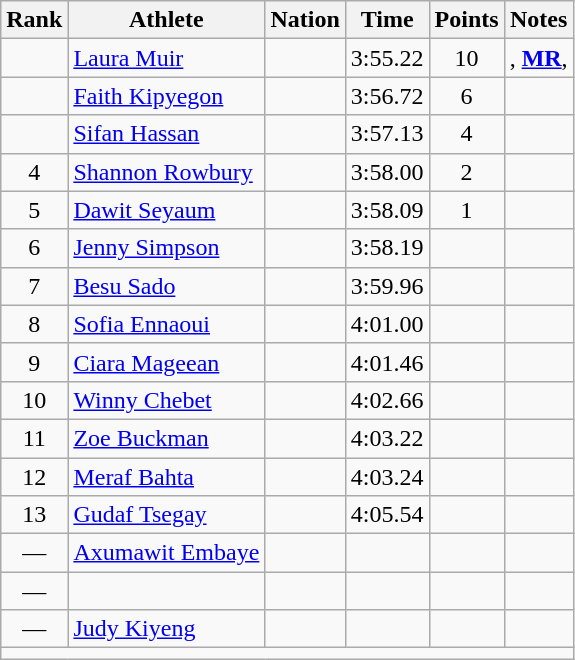<table class="wikitable mw-datatable sortable" style="text-align:center;">
<tr>
<th>Rank</th>
<th>Athlete</th>
<th>Nation</th>
<th>Time</th>
<th>Points</th>
<th>Notes</th>
</tr>
<tr>
<td></td>
<td align=left><a href='#'>Laura Muir</a></td>
<td align=left></td>
<td>3:55.22</td>
<td>10</td>
<td><strong></strong>, <strong><a href='#'>MR</a></strong>, </td>
</tr>
<tr>
<td></td>
<td align=left><a href='#'>Faith Kipyegon</a></td>
<td align=left></td>
<td>3:56.72</td>
<td>6</td>
<td></td>
</tr>
<tr>
<td></td>
<td align=left><a href='#'>Sifan Hassan</a></td>
<td align=left></td>
<td>3:57.13</td>
<td>4</td>
<td></td>
</tr>
<tr>
<td>4</td>
<td align=left><a href='#'>Shannon Rowbury</a></td>
<td align=left></td>
<td>3:58.00</td>
<td>2</td>
<td></td>
</tr>
<tr>
<td>5</td>
<td align=left><a href='#'>Dawit Seyaum</a></td>
<td align=left></td>
<td>3:58.09</td>
<td>1</td>
<td></td>
</tr>
<tr>
<td>6</td>
<td align=left><a href='#'>Jenny Simpson</a></td>
<td align=left></td>
<td>3:58.19</td>
<td></td>
<td></td>
</tr>
<tr>
<td>7</td>
<td align=left><a href='#'>Besu Sado</a></td>
<td align=left></td>
<td>3:59.96</td>
<td></td>
<td></td>
</tr>
<tr>
<td>8</td>
<td align=left><a href='#'>Sofia Ennaoui</a></td>
<td align=left></td>
<td>4:01.00</td>
<td></td>
<td></td>
</tr>
<tr>
<td>9</td>
<td align=left><a href='#'>Ciara Mageean</a></td>
<td align=left></td>
<td>4:01.46</td>
<td></td>
<td></td>
</tr>
<tr>
<td>10</td>
<td align=left><a href='#'>Winny Chebet</a></td>
<td align=left></td>
<td>4:02.66</td>
<td></td>
<td></td>
</tr>
<tr>
<td>11</td>
<td align=left><a href='#'>Zoe Buckman</a></td>
<td align=left></td>
<td>4:03.22</td>
<td></td>
<td></td>
</tr>
<tr>
<td>12</td>
<td align=left><a href='#'>Meraf Bahta</a></td>
<td align=left></td>
<td>4:03.24</td>
<td></td>
<td></td>
</tr>
<tr>
<td>13</td>
<td align=left><a href='#'>Gudaf Tsegay</a></td>
<td align=left></td>
<td>4:05.54</td>
<td></td>
<td></td>
</tr>
<tr>
<td>—</td>
<td align=left><a href='#'>Axumawit Embaye</a></td>
<td align=left></td>
<td></td>
<td></td>
<td></td>
</tr>
<tr>
<td>—</td>
<td align=left></td>
<td align=left></td>
<td></td>
<td></td>
<td></td>
</tr>
<tr>
<td>—</td>
<td align=left><a href='#'>Judy Kiyeng</a></td>
<td align=left></td>
<td></td>
<td></td>
<td></td>
</tr>
<tr class="sortbottom">
<td colspan=6></td>
</tr>
</table>
